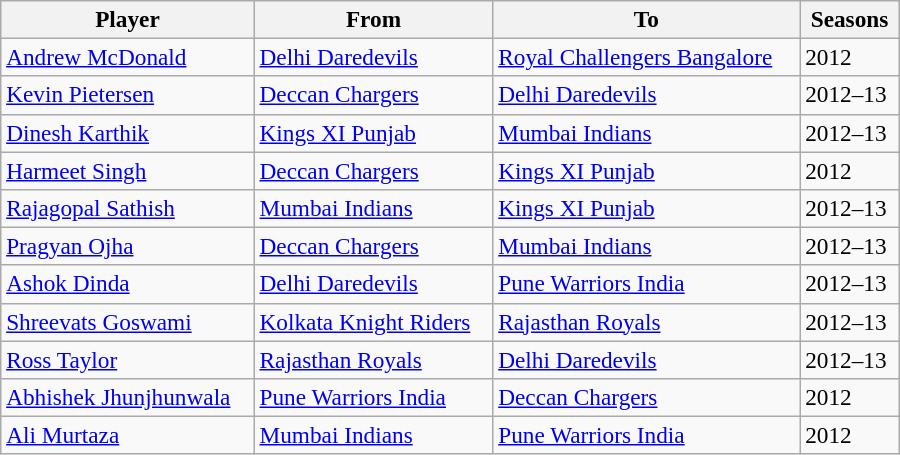<table class="wikitable"  style="font-size:97%; width:600px;">
<tr>
<th>Player</th>
<th>From</th>
<th>To</th>
<th>Seasons</th>
</tr>
<tr>
<td> <a href='#'>Andrew McDonald</a></td>
<td><a href='#'>Delhi Daredevils</a></td>
<td><a href='#'>Royal Challengers Bangalore</a></td>
<td>2012</td>
</tr>
<tr>
<td> <a href='#'>Kevin Pietersen</a></td>
<td><a href='#'>Deccan Chargers</a></td>
<td><a href='#'>Delhi Daredevils</a></td>
<td>2012–13</td>
</tr>
<tr>
<td> <a href='#'>Dinesh Karthik</a></td>
<td><a href='#'>Kings XI Punjab</a></td>
<td><a href='#'>Mumbai Indians</a></td>
<td>2012–13</td>
</tr>
<tr>
<td> <a href='#'>Harmeet Singh</a></td>
<td><a href='#'>Deccan Chargers</a></td>
<td><a href='#'>Kings XI Punjab</a></td>
<td>2012</td>
</tr>
<tr>
<td> <a href='#'>Rajagopal Sathish</a></td>
<td><a href='#'>Mumbai Indians</a></td>
<td><a href='#'>Kings XI Punjab</a></td>
<td>2012–13</td>
</tr>
<tr>
<td> <a href='#'>Pragyan Ojha</a></td>
<td><a href='#'>Deccan Chargers</a></td>
<td><a href='#'>Mumbai Indians</a></td>
<td>2012–13</td>
</tr>
<tr>
<td> <a href='#'>Ashok Dinda</a></td>
<td><a href='#'>Delhi Daredevils</a></td>
<td><a href='#'>Pune Warriors India</a></td>
<td>2012–13</td>
</tr>
<tr>
<td> <a href='#'>Shreevats Goswami</a></td>
<td><a href='#'>Kolkata Knight Riders</a></td>
<td><a href='#'>Rajasthan Royals</a></td>
<td>2012–13</td>
</tr>
<tr>
<td> <a href='#'>Ross Taylor</a></td>
<td><a href='#'>Rajasthan Royals</a></td>
<td><a href='#'>Delhi Daredevils</a></td>
<td>2012–13</td>
</tr>
<tr>
<td> <a href='#'>Abhishek Jhunjhunwala</a></td>
<td><a href='#'>Pune Warriors India</a></td>
<td><a href='#'>Deccan Chargers</a></td>
<td>2012</td>
</tr>
<tr>
<td> <a href='#'>Ali Murtaza</a></td>
<td><a href='#'>Mumbai Indians</a></td>
<td><a href='#'>Pune Warriors India</a></td>
<td>2012</td>
</tr>
</table>
